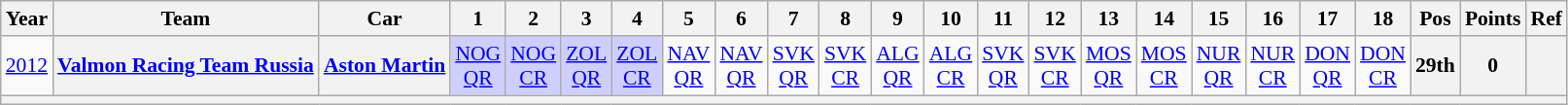<table class="wikitable" border="1" style="text-align:center; font-size:90%;">
<tr>
<th>Year</th>
<th>Team</th>
<th>Car</th>
<th>1</th>
<th>2</th>
<th>3</th>
<th>4</th>
<th>5</th>
<th>6</th>
<th>7</th>
<th>8</th>
<th>9</th>
<th>10</th>
<th>11</th>
<th>12</th>
<th>13</th>
<th>14</th>
<th>15</th>
<th>16</th>
<th>17</th>
<th>18</th>
<th>Pos</th>
<th>Points</th>
<th>Ref</th>
</tr>
<tr>
<td><a href='#'>2012</a></td>
<th><a href='#'>Valmon Racing Team Russia</a></th>
<th><a href='#'>Aston Martin</a></th>
<td style="background:#CFCFFF;"><a href='#'>NOG<br>QR</a><br></td>
<td style="background:#CFCFFF;"><a href='#'>NOG<br>CR</a><br></td>
<td style="background:#CFCFFF;"><a href='#'>ZOL<br>QR</a><br></td>
<td style="background:#CFCFFF;"><a href='#'>ZOL<br>CR</a><br></td>
<td><a href='#'>NAV<br>QR</a></td>
<td><a href='#'>NAV<br>QR</a></td>
<td><a href='#'>SVK<br>QR</a></td>
<td><a href='#'>SVK<br>CR</a></td>
<td><a href='#'>ALG<br>QR</a></td>
<td><a href='#'>ALG<br>CR</a></td>
<td><a href='#'>SVK<br>QR</a></td>
<td><a href='#'>SVK<br>CR</a></td>
<td><a href='#'>MOS<br>QR</a></td>
<td><a href='#'>MOS<br>CR</a></td>
<td><a href='#'>NUR<br>QR</a></td>
<td><a href='#'>NUR<br>CR</a></td>
<td><a href='#'>DON<br>QR</a></td>
<td><a href='#'>DON<br>CR</a></td>
<th>29th</th>
<th>0</th>
<th></th>
</tr>
<tr>
<th colspan="24"></th>
</tr>
</table>
